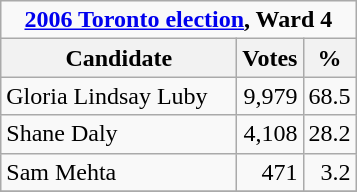<table class="wikitable">
<tr>
<td Colspan="3" align="center"><strong><a href='#'>2006 Toronto election</a>, Ward 4</strong></td>
</tr>
<tr>
<th bgcolor="#DDDDFF" width="150px">Candidate</th>
<th bgcolor="#DDDDFF">Votes</th>
<th bgcolor="#DDDDFF">%</th>
</tr>
<tr>
<td>Gloria Lindsay Luby</td>
<td align=right>9,979</td>
<td align=right>68.5</td>
</tr>
<tr>
<td>Shane Daly</td>
<td align=right>4,108</td>
<td align=right>28.2</td>
</tr>
<tr>
<td>Sam Mehta</td>
<td align=right>471</td>
<td align=right>3.2</td>
</tr>
<tr>
</tr>
</table>
